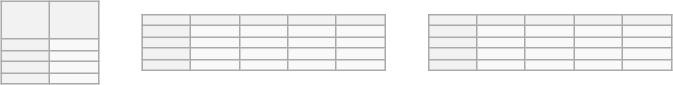<table>
<tr>
<td><br><table class="wikitable" style="text-align:center;">
<tr>
<th width="25"></th>
<th width="25"> </th>
</tr>
<tr>
<th></th>
<td></td>
</tr>
<tr>
<th></th>
<td></td>
</tr>
<tr>
<th></th>
<td></td>
</tr>
<tr>
<th></th>
<td></td>
</tr>
</table>
</td>
<td></td>
<td></td>
<td><br><table class="wikitable" style="text-align:center;">
<tr>
<th width="25"></th>
<th width="25"></th>
<th width="25"></th>
<th width="25"></th>
<th width="25"></th>
</tr>
<tr>
<th></th>
<td></td>
<td></td>
<td></td>
<td></td>
</tr>
<tr>
<th></th>
<td></td>
<td></td>
<td></td>
<td></td>
</tr>
<tr>
<th></th>
<td></td>
<td></td>
<td></td>
<td></td>
</tr>
<tr>
<th></th>
<td></td>
<td></td>
<td></td>
<td></td>
</tr>
</table>
</td>
<td></td>
<td></td>
<td><br><table class="wikitable" style="text-align:center;">
<tr>
<th width="25"></th>
<th width="25"></th>
<th width="25"></th>
<th width="25"></th>
<th width="25"></th>
</tr>
<tr>
<th></th>
<td></td>
<td></td>
<td></td>
<td></td>
</tr>
<tr>
<th></th>
<td></td>
<td></td>
<td></td>
<td></td>
</tr>
<tr>
<th></th>
<td></td>
<td></td>
<td></td>
<td></td>
</tr>
<tr>
<th></th>
<td></td>
<td></td>
<td></td>
<td></td>
</tr>
</table>
</td>
</tr>
</table>
